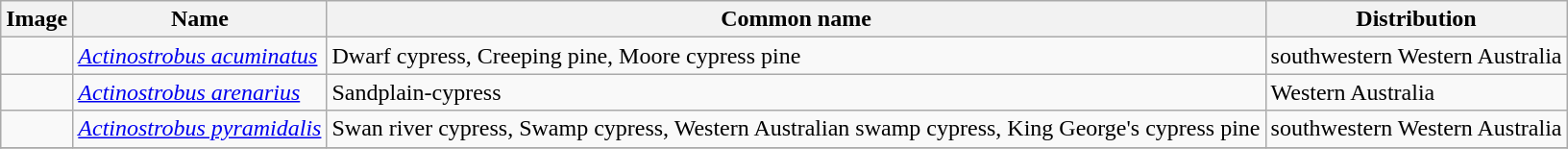<table class="wikitable sortable">
<tr>
<th>Image</th>
<th>Name</th>
<th>Common name</th>
<th>Distribution</th>
</tr>
<tr>
<td></td>
<td><em><a href='#'>Actinostrobus acuminatus</a></em></td>
<td>Dwarf cypress, Creeping pine, Moore cypress pine</td>
<td>southwestern Western Australia</td>
</tr>
<tr>
<td></td>
<td><em><a href='#'>Actinostrobus arenarius</a></em></td>
<td>Sandplain-cypress</td>
<td>Western Australia</td>
</tr>
<tr>
<td></td>
<td><em><a href='#'>Actinostrobus pyramidalis</a></em></td>
<td>Swan river cypress, Swamp cypress, Western Australian swamp cypress, King George's cypress pine</td>
<td>southwestern Western Australia</td>
</tr>
<tr>
</tr>
</table>
